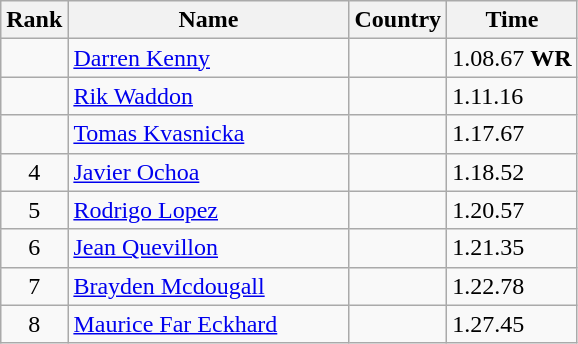<table class="wikitable sortable">
<tr>
<th width=20>Rank</th>
<th width=180>Name</th>
<th>Country</th>
<th>Time</th>
</tr>
<tr>
<td align=center></td>
<td><a href='#'>Darren Kenny</a></td>
<td></td>
<td>1.08.67 <strong>WR</strong></td>
</tr>
<tr>
<td align=center></td>
<td><a href='#'>Rik Waddon</a></td>
<td></td>
<td>1.11.16</td>
</tr>
<tr>
<td align=center></td>
<td><a href='#'>Tomas Kvasnicka</a></td>
<td></td>
<td>1.17.67</td>
</tr>
<tr>
<td align=center>4</td>
<td><a href='#'>Javier Ochoa</a></td>
<td></td>
<td>1.18.52</td>
</tr>
<tr>
<td align=center>5</td>
<td><a href='#'>Rodrigo Lopez</a></td>
<td></td>
<td>1.20.57</td>
</tr>
<tr>
<td align=center>6</td>
<td><a href='#'>Jean Quevillon</a></td>
<td></td>
<td>1.21.35</td>
</tr>
<tr>
<td align=center>7</td>
<td><a href='#'>Brayden Mcdougall</a></td>
<td></td>
<td>1.22.78</td>
</tr>
<tr>
<td align=center>8</td>
<td><a href='#'>Maurice Far Eckhard</a></td>
<td></td>
<td>1.27.45</td>
</tr>
</table>
